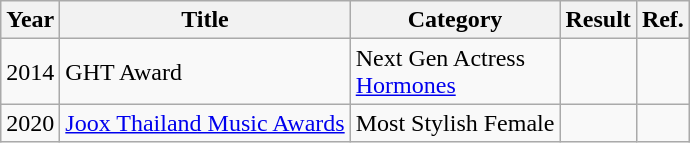<table class="wikitable sortable plainrowheaders">
<tr>
<th scope="col">Year</th>
<th scope="col">Title</th>
<th scope="col">Category</th>
<th scope="col">Result</th>
<th scope="col" class="unsortable">Ref.</th>
</tr>
<tr>
<td>2014</td>
<td>GHT Award</td>
<td>Next Gen Actress <br> <a href='#'>Hormones</a></td>
<td></td>
<td></td>
</tr>
<tr>
<td>2020</td>
<td><a href='#'>Joox Thailand Music Awards</a></td>
<td>Most Stylish Female</td>
<td></td>
<td></td>
</tr>
</table>
